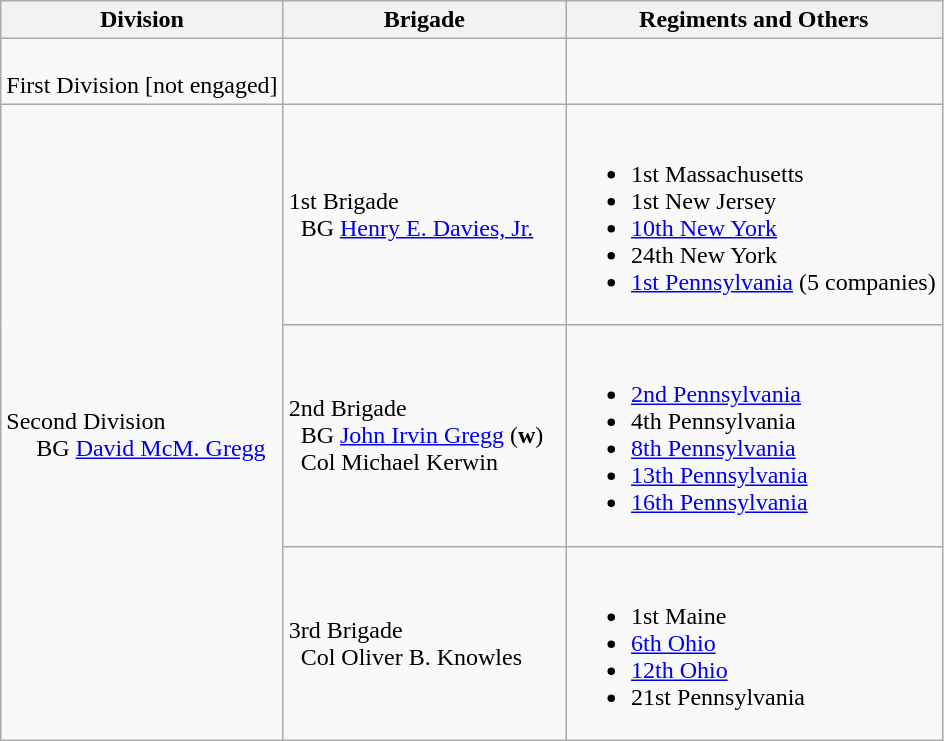<table class="wikitable">
<tr>
<th width=30%>Division</th>
<th width=30%>Brigade</th>
<th>Regiments and Others</th>
</tr>
<tr>
<td rowspan=1><br>First Division [not engaged]</td>
<td></td>
<td></td>
</tr>
<tr>
<td rowspan=3><br>Second Division
<br>    
BG <a href='#'>David McM. Gregg</a></td>
<td>1st Brigade<br>  BG <a href='#'>Henry E. Davies, Jr.</a></td>
<td><br><ul><li>1st Massachusetts</li><li>1st New Jersey</li><li><a href='#'>10th New York</a></li><li>24th New York</li><li><a href='#'>1st Pennsylvania</a> (5 companies)</li></ul></td>
</tr>
<tr>
<td>2nd Brigade<br>  BG <a href='#'>John Irvin Gregg</a> (<strong>w</strong>)<br>
  Col Michael Kerwin</td>
<td><br><ul><li><a href='#'>2nd Pennsylvania</a></li><li>4th Pennsylvania</li><li><a href='#'>8th Pennsylvania</a></li><li><a href='#'>13th Pennsylvania</a></li><li><a href='#'>16th Pennsylvania</a></li></ul></td>
</tr>
<tr>
<td>3rd Brigade<br>  Col Oliver B. Knowles</td>
<td><br><ul><li>1st Maine</li><li><a href='#'>6th Ohio</a></li><li><a href='#'>12th Ohio</a></li><li>21st Pennsylvania</li></ul></td>
</tr>
</table>
